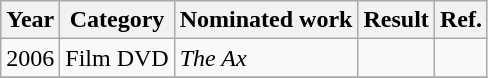<table class="wikitable sortable">
<tr>
<th>Year</th>
<th>Category</th>
<th>Nominated work</th>
<th>Result</th>
<th>Ref.</th>
</tr>
<tr>
<td>2006</td>
<td>Film DVD</td>
<td><em>The Ax</em></td>
<td></td>
<td></td>
</tr>
<tr>
</tr>
</table>
